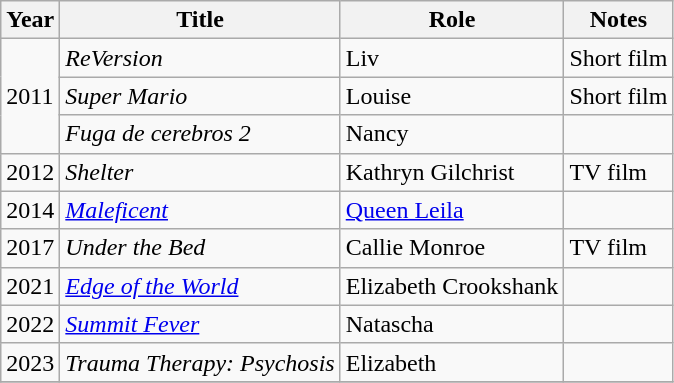<table class="wikitable sortable">
<tr>
<th>Year</th>
<th>Title</th>
<th>Role</th>
<th class="unsortable">Notes</th>
</tr>
<tr>
<td rowspan=3>2011</td>
<td><em>ReVersion</em></td>
<td>Liv</td>
<td>Short film</td>
</tr>
<tr>
<td><em>Super Mario</em></td>
<td>Louise</td>
<td>Short film</td>
</tr>
<tr>
<td><em>Fuga de cerebros 2</em></td>
<td>Nancy</td>
<td></td>
</tr>
<tr>
<td>2012</td>
<td><em>Shelter</em></td>
<td>Kathryn Gilchrist</td>
<td>TV film</td>
</tr>
<tr>
<td>2014</td>
<td><em><a href='#'>Maleficent</a></em></td>
<td><a href='#'>Queen Leila</a></td>
<td></td>
</tr>
<tr>
<td>2017</td>
<td><em>Under the Bed</em></td>
<td>Callie Monroe</td>
<td>TV film</td>
</tr>
<tr>
<td>2021</td>
<td><em><a href='#'>Edge of the World</a></em></td>
<td>Elizabeth Crookshank</td>
<td></td>
</tr>
<tr>
<td>2022</td>
<td><em><a href='#'>Summit Fever</a></em></td>
<td>Natascha</td>
<td></td>
</tr>
<tr>
<td>2023</td>
<td><em>Trauma Therapy: Psychosis</em></td>
<td>Elizabeth</td>
<td></td>
</tr>
<tr>
</tr>
</table>
